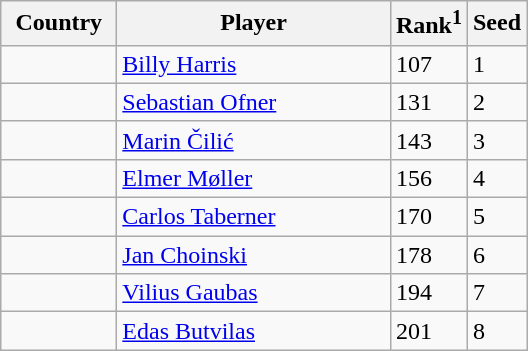<table class="sortable wikitable">
<tr>
<th width="70">Country</th>
<th width="175">Player</th>
<th>Rank<sup>1</sup></th>
<th>Seed</th>
</tr>
<tr>
<td></td>
<td><a href='#'>Billy Harris</a></td>
<td>107</td>
<td>1</td>
</tr>
<tr>
<td></td>
<td><a href='#'>Sebastian Ofner</a></td>
<td>131</td>
<td>2</td>
</tr>
<tr>
<td></td>
<td><a href='#'>Marin Čilić</a></td>
<td>143</td>
<td>3</td>
</tr>
<tr>
<td></td>
<td><a href='#'>Elmer Møller</a></td>
<td>156</td>
<td>4</td>
</tr>
<tr>
<td></td>
<td><a href='#'>Carlos Taberner</a></td>
<td>170</td>
<td>5</td>
</tr>
<tr>
<td></td>
<td><a href='#'>Jan Choinski</a></td>
<td>178</td>
<td>6</td>
</tr>
<tr>
<td></td>
<td><a href='#'>Vilius Gaubas</a></td>
<td>194</td>
<td>7</td>
</tr>
<tr>
<td></td>
<td><a href='#'>Edas Butvilas</a></td>
<td>201</td>
<td>8</td>
</tr>
</table>
